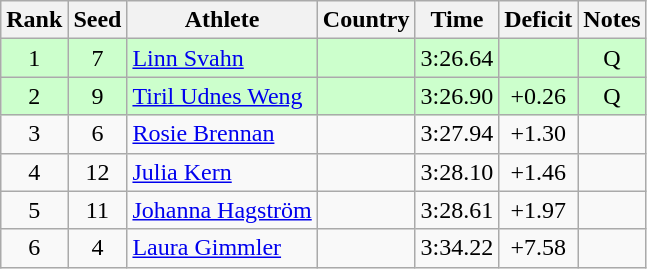<table class="wikitable sortable" style="text-align:center">
<tr>
<th>Rank</th>
<th>Seed</th>
<th>Athlete</th>
<th>Country</th>
<th>Time</th>
<th>Deficit</th>
<th>Notes</th>
</tr>
<tr bgcolor=ccffcc>
<td>1</td>
<td>7</td>
<td align=left><a href='#'>Linn Svahn</a></td>
<td align=left></td>
<td>3:26.64</td>
<td></td>
<td>Q</td>
</tr>
<tr bgcolor=ccffcc>
<td>2</td>
<td>9</td>
<td align=left><a href='#'>Tiril Udnes Weng</a></td>
<td align=left></td>
<td>3:26.90</td>
<td>+0.26</td>
<td>Q</td>
</tr>
<tr>
<td>3</td>
<td>6</td>
<td align=left><a href='#'>Rosie Brennan</a></td>
<td align=left></td>
<td>3:27.94</td>
<td>+1.30</td>
<td></td>
</tr>
<tr>
<td>4</td>
<td>12</td>
<td align=left><a href='#'>Julia Kern</a></td>
<td align=left></td>
<td>3:28.10</td>
<td>+1.46</td>
<td></td>
</tr>
<tr>
<td>5</td>
<td>11</td>
<td align=left><a href='#'>Johanna Hagström</a></td>
<td align=left></td>
<td>3:28.61</td>
<td>+1.97</td>
<td></td>
</tr>
<tr>
<td>6</td>
<td>4</td>
<td align=left><a href='#'>Laura Gimmler</a></td>
<td align=left></td>
<td>3:34.22</td>
<td>+7.58</td>
<td></td>
</tr>
</table>
